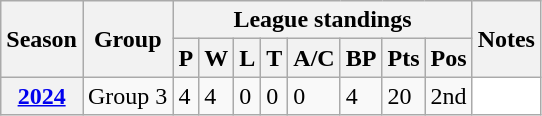<table class="wikitable sortable">
<tr>
<th scope="col" rowspan="2">Season</th>
<th scope="col" rowspan="2">Group</th>
<th scope="col" colspan="8">League standings</th>
<th scope="col" rowspan="2">Notes</th>
</tr>
<tr>
<th scope="col">P</th>
<th scope="col">W</th>
<th scope="col">L</th>
<th scope="col">T</th>
<th scope="col">A/C</th>
<th scope="col">BP</th>
<th scope="col">Pts</th>
<th scope="col">Pos</th>
</tr>
<tr>
<th scope="row"><a href='#'>2024</a></th>
<td>Group 3</td>
<td>4</td>
<td>4</td>
<td>0</td>
<td>0</td>
<td>0</td>
<td>4</td>
<td>20</td>
<td>2nd</td>
<td style="background: white;"></td>
</tr>
</table>
